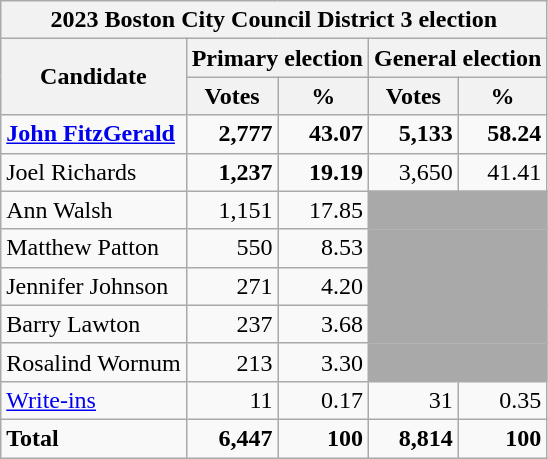<table class="wikitable">
<tr>
<th colspan="5">2023 Boston City Council District 3 election</th>
</tr>
<tr>
<th colspan="1" rowspan="2">Candidate</th>
<th colspan="2"><strong>Primary election</strong></th>
<th colspan="2"><strong>General election</strong></th>
</tr>
<tr>
<th>Votes</th>
<th>%</th>
<th>Votes</th>
<th>%</th>
</tr>
<tr>
<td><a href='#'><strong>John FitzGerald</strong></a></td>
<td align="right"><strong>2,777</strong></td>
<td align="right"><strong>43.07</strong></td>
<td align="right"><strong>5,133</strong></td>
<td align="right"><strong>58.24</strong></td>
</tr>
<tr>
<td>Joel Richards</td>
<td align="right"><strong>1,237</strong></td>
<td align="right"><strong>19.19</strong></td>
<td align="right">3,650</td>
<td align="right">41.41</td>
</tr>
<tr>
<td>Ann Walsh</td>
<td align="right">1,151</td>
<td align="right">17.85</td>
<td colspan="2" bgcolor="darkgray"> </td>
</tr>
<tr>
<td>Matthew Patton</td>
<td align="right">550</td>
<td align="right">8.53</td>
<td colspan="2" bgcolor="darkgray"> </td>
</tr>
<tr>
<td>Jennifer Johnson</td>
<td align="right">271</td>
<td align="right">4.20</td>
<td colspan="2" bgcolor="darkgray"> </td>
</tr>
<tr>
<td>Barry Lawton</td>
<td align="right">237</td>
<td align="right">3.68</td>
<td colspan="2" bgcolor="darkgray"> </td>
</tr>
<tr>
<td>Rosalind Wornum</td>
<td align="right">213</td>
<td align="right">3.30</td>
<td colspan="2" bgcolor="darkgray"> </td>
</tr>
<tr>
<td><a href='#'>Write-ins</a></td>
<td align="right">11</td>
<td align="right">0.17</td>
<td align="right">31</td>
<td align="right">0.35</td>
</tr>
<tr>
<td><strong>Total</strong></td>
<td align="right"><strong>6,447</strong></td>
<td align="right"><strong>100</strong></td>
<td align="right"><strong>8,814</strong></td>
<td align="right"><strong>100</strong></td>
</tr>
</table>
